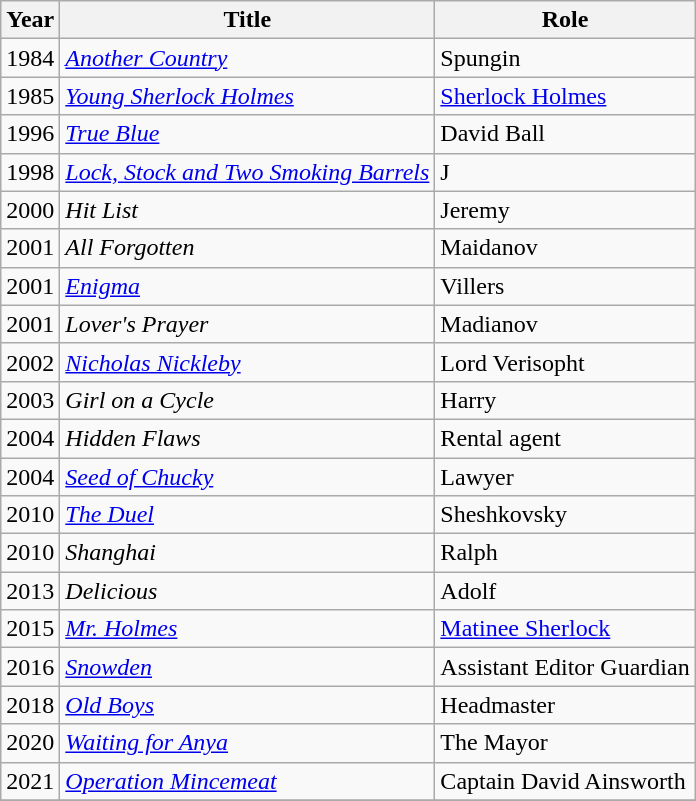<table class="wikitable">
<tr>
<th>Year</th>
<th>Title</th>
<th>Role</th>
</tr>
<tr>
<td>1984</td>
<td><em><a href='#'>Another Country</a></em></td>
<td>Spungin</td>
</tr>
<tr>
<td>1985</td>
<td><em><a href='#'>Young Sherlock Holmes</a></em></td>
<td><a href='#'>Sherlock Holmes</a></td>
</tr>
<tr>
<td>1996</td>
<td><em><a href='#'>True Blue</a></em></td>
<td>David Ball</td>
</tr>
<tr>
<td>1998</td>
<td><em><a href='#'>Lock, Stock and Two Smoking Barrels</a></em></td>
<td>J</td>
</tr>
<tr>
<td>2000</td>
<td><em>Hit List</em></td>
<td>Jeremy</td>
</tr>
<tr>
<td>2001</td>
<td><em>All Forgotten</em></td>
<td>Maidanov</td>
</tr>
<tr>
<td>2001</td>
<td><em><a href='#'>Enigma</a></em></td>
<td>Villers</td>
</tr>
<tr>
<td>2001</td>
<td><em>Lover's Prayer</em></td>
<td>Madianov</td>
</tr>
<tr>
<td>2002</td>
<td><em><a href='#'>Nicholas Nickleby</a></em></td>
<td>Lord Verisopht</td>
</tr>
<tr>
<td>2003</td>
<td><em>Girl on a Cycle</em></td>
<td>Harry</td>
</tr>
<tr>
<td>2004</td>
<td><em>Hidden Flaws</em></td>
<td>Rental agent</td>
</tr>
<tr>
<td>2004</td>
<td><em><a href='#'>Seed of Chucky</a></em></td>
<td>Lawyer</td>
</tr>
<tr>
<td>2010</td>
<td><em><a href='#'>The Duel</a></em></td>
<td>Sheshkovsky</td>
</tr>
<tr>
<td>2010</td>
<td><em>Shanghai</em></td>
<td>Ralph</td>
</tr>
<tr>
<td>2013</td>
<td><em>Delicious</em></td>
<td>Adolf</td>
</tr>
<tr>
<td>2015</td>
<td><em><a href='#'>Mr. Holmes</a></em></td>
<td><a href='#'>Matinee Sherlock</a></td>
</tr>
<tr>
<td>2016</td>
<td><em><a href='#'>Snowden</a></em></td>
<td>Assistant Editor Guardian</td>
</tr>
<tr>
<td>2018</td>
<td><em><a href='#'>Old Boys</a></em></td>
<td>Headmaster</td>
</tr>
<tr>
<td>2020</td>
<td><em><a href='#'>Waiting for Anya</a></em></td>
<td>The Mayor</td>
</tr>
<tr>
<td>2021</td>
<td><em><a href='#'>Operation Mincemeat</a></em></td>
<td>Captain David Ainsworth</td>
</tr>
<tr>
</tr>
</table>
